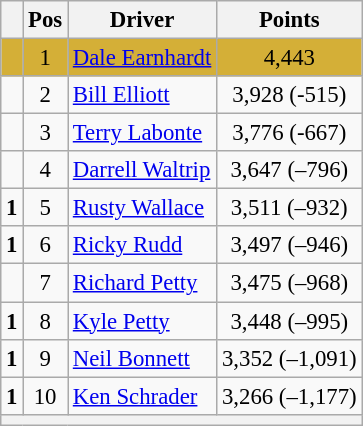<table class="wikitable" style="font-size: 95%;">
<tr>
<th></th>
<th>Pos</th>
<th>Driver</th>
<th>Points</th>
</tr>
<tr style="background:#D4AF37;">
<td align="left"></td>
<td style="text-align:center;">1</td>
<td><a href='#'>Dale Earnhardt</a></td>
<td style="text-align:center;">4,443</td>
</tr>
<tr>
<td align="left"></td>
<td style="text-align:center;">2</td>
<td><a href='#'>Bill Elliott</a></td>
<td style="text-align:center;">3,928 (-515)</td>
</tr>
<tr>
<td align="left"></td>
<td style="text-align:center;">3</td>
<td><a href='#'>Terry Labonte</a></td>
<td style="text-align:center;">3,776 (-667)</td>
</tr>
<tr>
<td align="left"></td>
<td style="text-align:center;">4</td>
<td><a href='#'>Darrell Waltrip</a></td>
<td style="text-align:center;">3,647 (–796)</td>
</tr>
<tr>
<td align="left">  <strong>1</strong></td>
<td style="text-align:center;">5</td>
<td><a href='#'>Rusty Wallace</a></td>
<td style="text-align:center;">3,511 (–932)</td>
</tr>
<tr>
<td align="left">  <strong>1</strong></td>
<td style="text-align:center;">6</td>
<td><a href='#'>Ricky Rudd</a></td>
<td style="text-align:center;">3,497 (–946)</td>
</tr>
<tr>
<td align="left"></td>
<td style="text-align:center;">7</td>
<td><a href='#'>Richard Petty</a></td>
<td style="text-align:center;">3,475 (–968)</td>
</tr>
<tr>
<td align="left">  <strong>1</strong></td>
<td style="text-align:center;">8</td>
<td><a href='#'>Kyle Petty</a></td>
<td style="text-align:center;">3,448 (–995)</td>
</tr>
<tr>
<td align="left">  <strong>1</strong></td>
<td style="text-align:center;">9</td>
<td><a href='#'>Neil Bonnett</a></td>
<td style="text-align:center;">3,352 (–1,091)</td>
</tr>
<tr>
<td align="left">  <strong>1</strong></td>
<td style="text-align:center;">10</td>
<td><a href='#'>Ken Schrader</a></td>
<td style="text-align:center;">3,266 (–1,177)</td>
</tr>
<tr class="sortbottom">
<th colspan="9"></th>
</tr>
</table>
